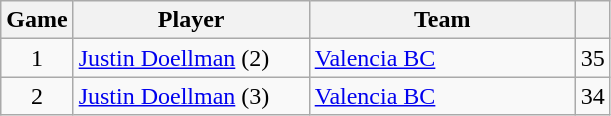<table class="wikitable sortable" style="text-align: center;">
<tr>
<th style="text-align:center;">Game</th>
<th style="text-align:center; width:150px;">Player</th>
<th style="text-align:center; width:170px;">Team</th>
<th style="text-align:center;"></th>
</tr>
<tr>
<td>1</td>
<td align="left"> <a href='#'>Justin Doellman</a> (2)</td>
<td align="left"> <a href='#'>Valencia BC</a></td>
<td>35</td>
</tr>
<tr>
<td>2</td>
<td align="left"> <a href='#'>Justin Doellman</a> (3)</td>
<td align="left"> <a href='#'>Valencia BC</a></td>
<td>34</td>
</tr>
</table>
